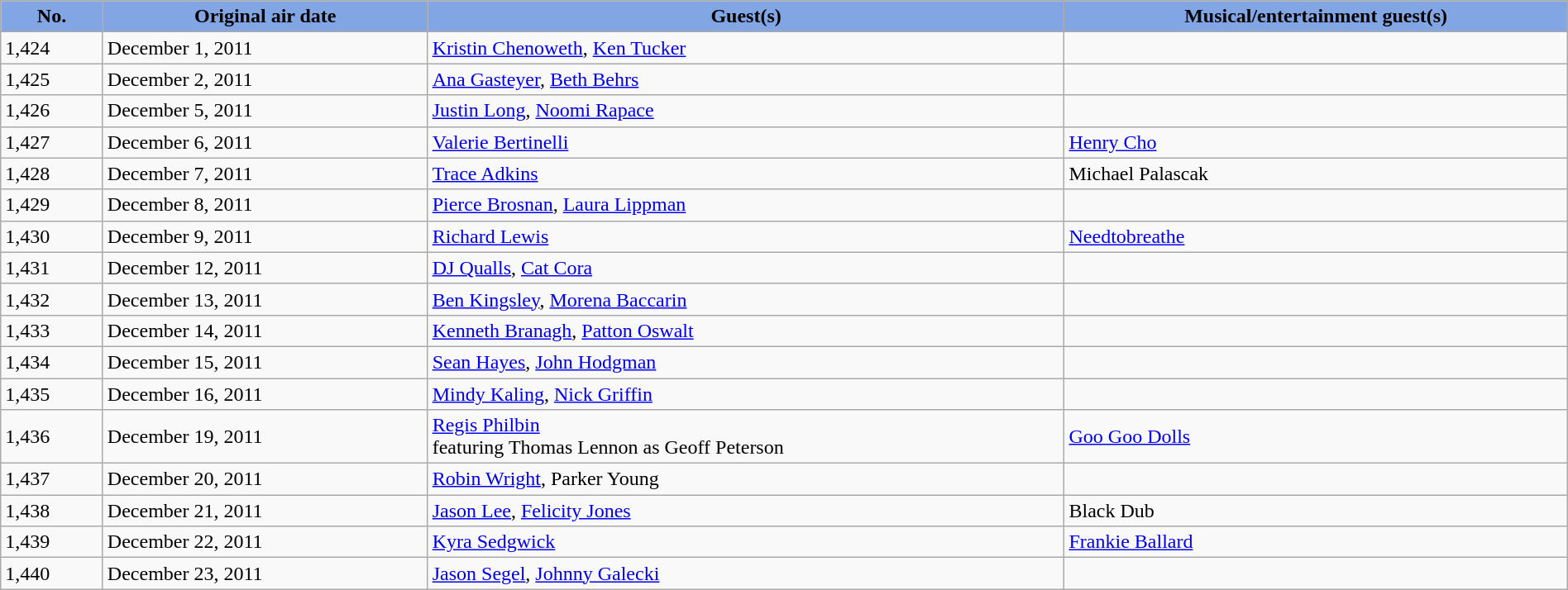<table class="wikitable plainrowheaders" style="width:100%;">
<tr>
<th style="width:50px; background:#81a6e3;">No.</th>
<th style="width:175px; background:#81a6e3;">Original air date</th>
<th style="width:350px; background:#81a6e3;">Guest(s)</th>
<th style="width:275px; background:#81a6e3;">Musical/entertainment guest(s)</th>
</tr>
<tr>
<td>1,424</td>
<td>December 1, 2011</td>
<td><a href='#'>Kristin Chenoweth</a>, <a href='#'>Ken Tucker</a></td>
<td></td>
</tr>
<tr>
<td>1,425</td>
<td>December 2, 2011</td>
<td><a href='#'>Ana Gasteyer</a>, <a href='#'>Beth Behrs</a></td>
<td></td>
</tr>
<tr>
<td>1,426</td>
<td>December 5, 2011</td>
<td><a href='#'>Justin Long</a>, <a href='#'>Noomi Rapace</a></td>
<td></td>
</tr>
<tr>
<td>1,427</td>
<td>December 6, 2011</td>
<td><a href='#'>Valerie Bertinelli</a></td>
<td><a href='#'>Henry Cho</a></td>
</tr>
<tr>
<td>1,428</td>
<td>December 7, 2011</td>
<td><a href='#'>Trace Adkins</a></td>
<td>Michael Palascak</td>
</tr>
<tr>
<td>1,429</td>
<td>December 8, 2011</td>
<td><a href='#'>Pierce Brosnan</a>, <a href='#'>Laura Lippman</a></td>
<td></td>
</tr>
<tr>
<td>1,430</td>
<td>December 9, 2011</td>
<td><a href='#'>Richard Lewis</a></td>
<td><a href='#'>Needtobreathe</a></td>
</tr>
<tr>
<td>1,431</td>
<td>December 12, 2011</td>
<td><a href='#'>DJ Qualls</a>, <a href='#'>Cat Cora</a></td>
<td></td>
</tr>
<tr>
<td>1,432</td>
<td>December 13, 2011</td>
<td><a href='#'>Ben Kingsley</a>, <a href='#'>Morena Baccarin</a></td>
<td></td>
</tr>
<tr>
<td>1,433</td>
<td>December 14, 2011</td>
<td><a href='#'>Kenneth Branagh</a>, <a href='#'>Patton Oswalt</a></td>
<td></td>
</tr>
<tr>
<td>1,434</td>
<td>December 15, 2011</td>
<td><a href='#'>Sean Hayes</a>, <a href='#'>John Hodgman</a></td>
<td></td>
</tr>
<tr>
<td>1,435</td>
<td>December 16, 2011</td>
<td><a href='#'>Mindy Kaling</a>, <a href='#'>Nick Griffin</a></td>
<td></td>
</tr>
<tr>
<td>1,436</td>
<td>December 19, 2011</td>
<td><a href='#'>Regis Philbin</a><br>featuring Thomas Lennon as Geoff Peterson</td>
<td><a href='#'>Goo Goo Dolls</a></td>
</tr>
<tr>
<td>1,437</td>
<td>December 20, 2011</td>
<td><a href='#'>Robin Wright</a>, Parker Young</td>
<td></td>
</tr>
<tr>
<td>1,438</td>
<td>December 21, 2011</td>
<td><a href='#'>Jason Lee</a>, <a href='#'>Felicity Jones</a></td>
<td>Black Dub</td>
</tr>
<tr>
<td>1,439</td>
<td>December 22, 2011</td>
<td><a href='#'>Kyra Sedgwick</a></td>
<td><a href='#'>Frankie Ballard</a></td>
</tr>
<tr>
<td>1,440</td>
<td>December 23, 2011</td>
<td><a href='#'>Jason Segel</a>, <a href='#'>Johnny Galecki</a></td>
<td></td>
</tr>
</table>
